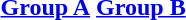<table>
<tr valign=top>
<th align="center"><a href='#'>Group A</a></th>
<th align="center"><a href='#'>Group B</a></th>
</tr>
<tr valign=top>
<td align="left"></td>
<td align="left"></td>
</tr>
</table>
